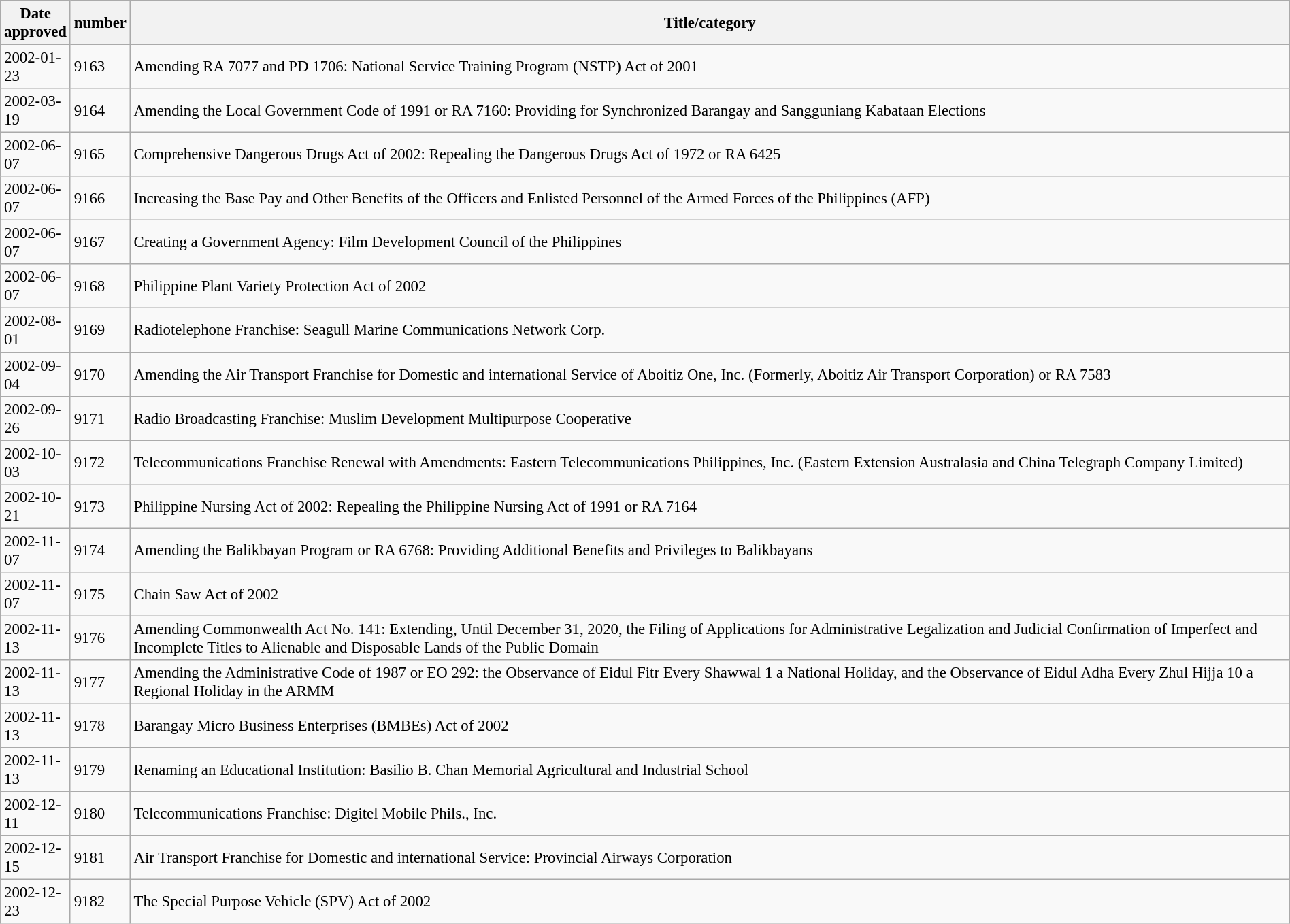<table class="wikitable sortable collapsible collapsed plainrowheaders" style="width: 100%; font-size: 95%">
<tr>
<th scope="col" data-sort-type="isoDate" style="width:  50px;">Date approved</th>
<th scope="col"> number</th>
<th scope="col">Title/category</th>
</tr>
<tr>
<td>2002-01-23</td>
<td>9163</td>
<td>Amending RA 7077 and PD 1706: National Service Training Program (NSTP) Act of 2001</td>
</tr>
<tr>
<td>2002-03-19</td>
<td>9164</td>
<td>Amending the Local Government Code of 1991 or RA 7160: Providing for Synchronized Barangay and Sangguniang Kabataan Elections</td>
</tr>
<tr>
<td>2002-06-07</td>
<td>9165</td>
<td>Comprehensive Dangerous Drugs Act of 2002: Repealing the Dangerous Drugs Act of 1972 or RA 6425</td>
</tr>
<tr>
<td>2002-06-07</td>
<td>9166</td>
<td>Increasing the Base Pay and Other Benefits of the Officers and Enlisted Personnel of the Armed Forces of the Philippines (AFP)</td>
</tr>
<tr>
<td>2002-06-07</td>
<td>9167</td>
<td>Creating a Government Agency: Film Development Council of the Philippines</td>
</tr>
<tr>
<td>2002-06-07</td>
<td>9168</td>
<td>Philippine Plant Variety Protection Act of 2002</td>
</tr>
<tr>
<td>2002-08-01</td>
<td>9169</td>
<td>Radiotelephone Franchise: Seagull Marine Communications Network Corp.</td>
</tr>
<tr>
<td>2002-09-04</td>
<td>9170</td>
<td>Amending the Air Transport Franchise for Domestic and international Service of Aboitiz One, Inc. (Formerly, Aboitiz Air Transport Corporation) or RA 7583</td>
</tr>
<tr>
<td>2002-09-26</td>
<td>9171</td>
<td>Radio Broadcasting Franchise: Muslim Development Multipurpose Cooperative</td>
</tr>
<tr>
<td>2002-10-03</td>
<td>9172</td>
<td>Telecommunications Franchise Renewal with Amendments: Eastern Telecommunications Philippines, Inc. (Eastern Extension Australasia and China Telegraph Company Limited)</td>
</tr>
<tr>
<td>2002-10-21</td>
<td>9173</td>
<td>Philippine Nursing Act of 2002: Repealing the Philippine Nursing Act of 1991 or RA 7164</td>
</tr>
<tr>
<td>2002-11-07</td>
<td>9174</td>
<td>Amending the Balikbayan Program or RA 6768: Providing Additional Benefits and Privileges to Balikbayans</td>
</tr>
<tr>
<td>2002-11-07</td>
<td>9175</td>
<td>Chain Saw Act of 2002</td>
</tr>
<tr>
<td>2002-11-13</td>
<td>9176</td>
<td>Amending Commonwealth Act No. 141: Extending, Until December 31, 2020, the Filing of Applications for Administrative Legalization and Judicial Confirmation of Imperfect and Incomplete Titles to Alienable and Disposable Lands of the Public Domain</td>
</tr>
<tr>
<td>2002-11-13</td>
<td>9177</td>
<td>Amending the Administrative Code of 1987 or EO 292: the Observance of Eidul Fitr Every Shawwal 1 a National Holiday, and the Observance of Eidul Adha Every Zhul Hijja 10 a Regional Holiday in the ARMM</td>
</tr>
<tr>
<td>2002-11-13</td>
<td>9178</td>
<td>Barangay Micro Business Enterprises (BMBEs) Act of 2002</td>
</tr>
<tr>
<td>2002-11-13</td>
<td>9179</td>
<td>Renaming an Educational Institution: Basilio B. Chan Memorial Agricultural and Industrial School</td>
</tr>
<tr>
<td>2002-12-11</td>
<td>9180</td>
<td>Telecommunications Franchise: Digitel Mobile Phils., Inc.</td>
</tr>
<tr>
<td>2002-12-15</td>
<td>9181</td>
<td>Air Transport Franchise for Domestic and international Service: Provincial Airways Corporation</td>
</tr>
<tr>
<td>2002-12-23</td>
<td>9182</td>
<td>The Special Purpose Vehicle (SPV) Act of 2002</td>
</tr>
</table>
